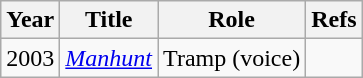<table class="wikitable sortable">
<tr>
<th>Year</th>
<th>Title</th>
<th>Role</th>
<th>Refs</th>
</tr>
<tr>
<td>2003</td>
<td><em><a href='#'>Manhunt</a></em></td>
<td>Tramp (voice)</td>
<td></td>
</tr>
</table>
